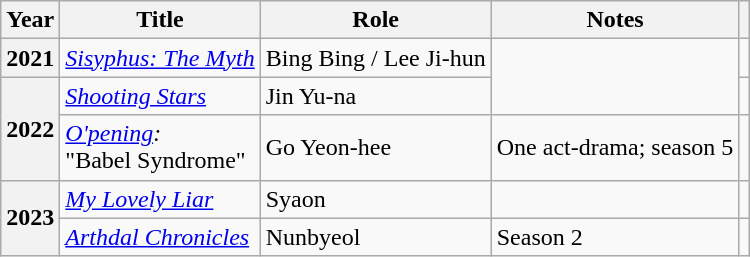<table class="wikitable plainrowheaders sortable">
<tr>
<th scope="col">Year</th>
<th scope="col">Title</th>
<th scope="col">Role</th>
<th scope="col">Notes</th>
<th scope="col" class="unsortable"></th>
</tr>
<tr>
<th scope="row">2021</th>
<td><em><a href='#'>Sisyphus: The Myth</a></em></td>
<td>Bing Bing / Lee Ji-hun</td>
<td rowspan="2"></td>
<td style="text-align:center"></td>
</tr>
<tr>
<th scope="row" rowspan="2">2022</th>
<td><em><a href='#'>Shooting Stars</a></em></td>
<td>Jin Yu-na</td>
<td style="text-align:center"></td>
</tr>
<tr>
<td><em><a href='#'>O'pening</a>:</em><br>"Babel Syndrome"</td>
<td>Go Yeon-hee</td>
<td>One act-drama; season 5</td>
<td style="text-align:center"></td>
</tr>
<tr>
<th scope="row" rowspan="2">2023</th>
<td><em><a href='#'>My Lovely Liar</a></em></td>
<td>Syaon</td>
<td></td>
<td style="text-align:center"></td>
</tr>
<tr>
<td><em><a href='#'>Arthdal Chronicles</a></em></td>
<td>Nunbyeol</td>
<td>Season 2</td>
<td style="text-align:center"></td>
</tr>
</table>
